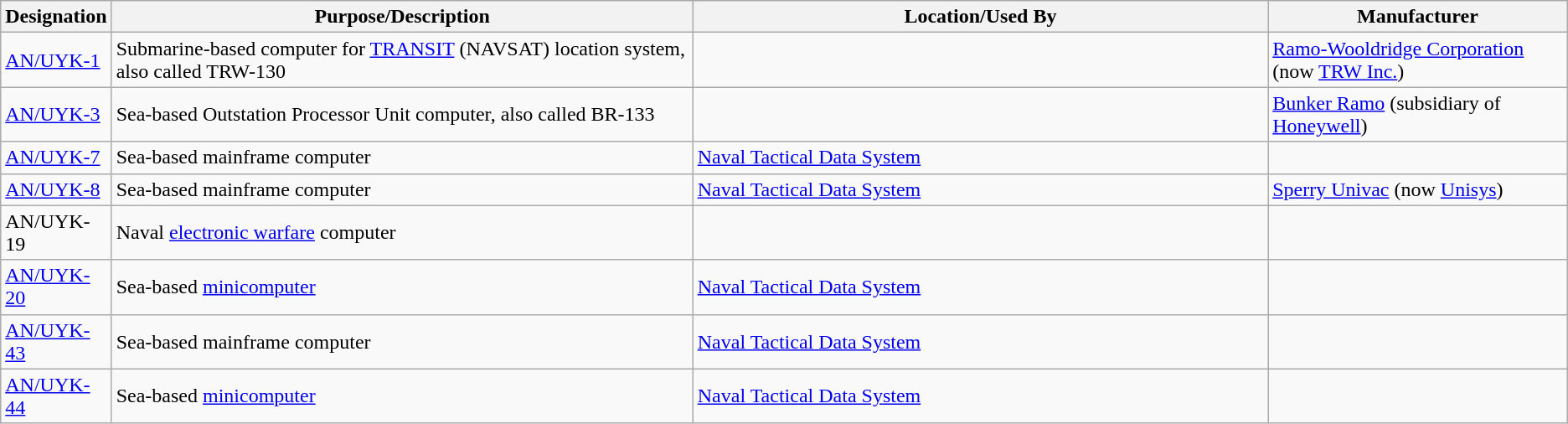<table class="wikitable sortable">
<tr>
<th scope="col">Designation</th>
<th scope="col" style="width: 500px;">Purpose/Description</th>
<th scope="col" style="width: 500px;">Location/Used By</th>
<th scope="col" style="width: 250px;">Manufacturer</th>
</tr>
<tr>
<td><a href='#'>AN/UYK-1</a></td>
<td>Submarine-based computer for <a href='#'>TRANSIT</a> (NAVSAT) location system, also called TRW-130</td>
<td></td>
<td><a href='#'>Ramo-Wooldridge Corporation</a> (now <a href='#'>TRW Inc.</a>)</td>
</tr>
<tr>
<td><a href='#'>AN/UYK-3</a></td>
<td>Sea-based Outstation Processor Unit computer, also called BR-133</td>
<td></td>
<td><a href='#'>Bunker Ramo</a> (subsidiary of <a href='#'>Honeywell</a>)</td>
</tr>
<tr>
<td><a href='#'>AN/UYK-7</a></td>
<td>Sea-based mainframe computer</td>
<td><a href='#'>Naval Tactical Data System</a></td>
<td></td>
</tr>
<tr>
<td><a href='#'>AN/UYK-8</a></td>
<td>Sea-based mainframe computer</td>
<td><a href='#'>Naval Tactical Data System</a></td>
<td><a href='#'>Sperry Univac</a> (now <a href='#'>Unisys</a>)</td>
</tr>
<tr>
<td>AN/UYK-19</td>
<td>Naval <a href='#'>electronic warfare</a> computer</td>
<td></td>
<td></td>
</tr>
<tr>
<td><a href='#'>AN/UYK-20</a></td>
<td>Sea-based <a href='#'>minicomputer</a></td>
<td><a href='#'>Naval Tactical Data System</a></td>
<td></td>
</tr>
<tr>
<td><a href='#'>AN/UYK-43</a></td>
<td>Sea-based mainframe computer</td>
<td><a href='#'>Naval Tactical Data System</a></td>
<td></td>
</tr>
<tr>
<td><a href='#'>AN/UYK-44</a></td>
<td>Sea-based <a href='#'>minicomputer</a></td>
<td><a href='#'>Naval Tactical Data System</a></td>
<td></td>
</tr>
</table>
